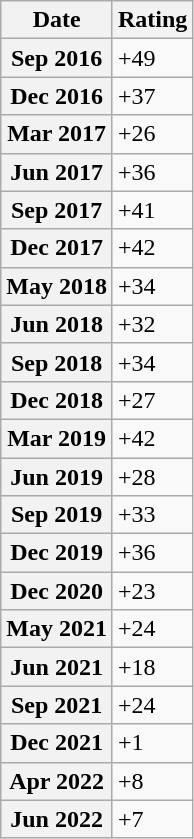<table class="wikitable sortable plainrowheaders" align="left" style="margin:auto 1em;">
<tr>
<th scope="col" class="unsortable">Date</th>
<th scope="col">Rating</th>
</tr>
<tr>
<th scope="row">Sep 2016</th>
<td>+49</td>
</tr>
<tr>
<th scope="row">Dec 2016</th>
<td>+37</td>
</tr>
<tr>
<th scope="row">Mar 2017</th>
<td>+26</td>
</tr>
<tr>
<th scope="row">Jun 2017</th>
<td>+36</td>
</tr>
<tr>
<th scope="row">Sep 2017</th>
<td>+41</td>
</tr>
<tr>
<th scope="row">Dec 2017</th>
<td>+42</td>
</tr>
<tr>
<th scope="row">May 2018</th>
<td>+34</td>
</tr>
<tr>
<th scope="row">Jun 2018</th>
<td>+32</td>
</tr>
<tr>
<th scope="row">Sep 2018</th>
<td>+34</td>
</tr>
<tr>
<th scope="row">Dec 2018</th>
<td>+27</td>
</tr>
<tr>
<th scope="row">Mar 2019</th>
<td>+42</td>
</tr>
<tr>
<th scope="row">Jun 2019</th>
<td>+28</td>
</tr>
<tr>
<th scope="row">Sep 2019</th>
<td>+33</td>
</tr>
<tr>
<th scope="row">Dec 2019</th>
<td>+36</td>
</tr>
<tr>
<th scope="row">Dec 2020</th>
<td>+23</td>
</tr>
<tr>
<th scope="row">May 2021</th>
<td>+24</td>
</tr>
<tr>
<th scope="row">Jun 2021</th>
<td>+18</td>
</tr>
<tr>
<th scope="row">Sep 2021</th>
<td>+24</td>
</tr>
<tr>
<th scope="row">Dec 2021</th>
<td>+1</td>
</tr>
<tr>
<th scope="row">Apr 2022</th>
<td>+8</td>
</tr>
<tr>
<th scope="row">Jun 2022</th>
<td>+7</td>
</tr>
</table>
